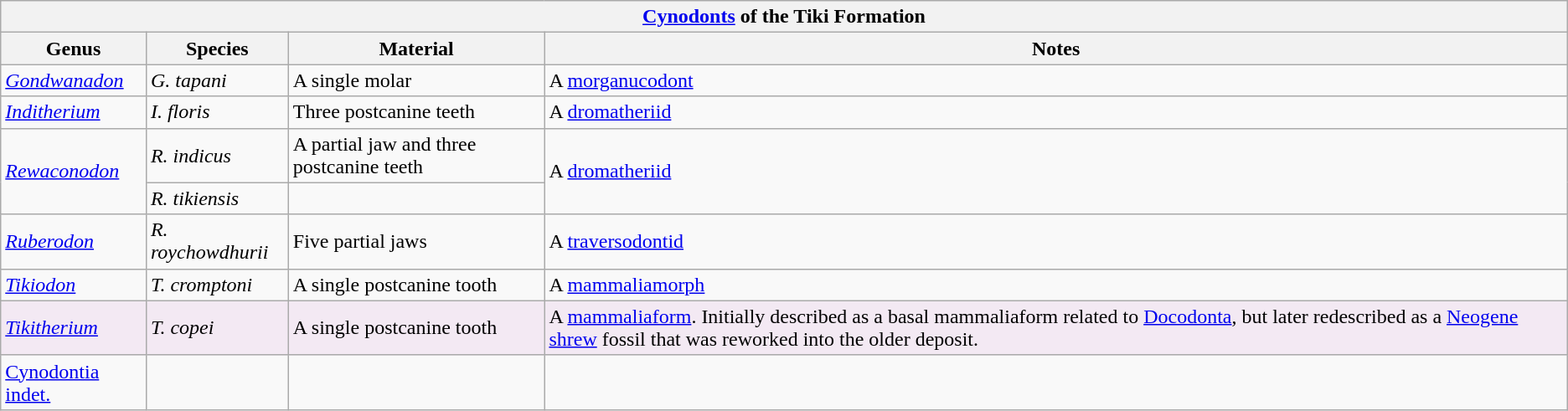<table class="wikitable" align="center">
<tr>
<th colspan="4" align="center"><a href='#'>Cynodonts</a> of the Tiki Formation</th>
</tr>
<tr>
<th>Genus</th>
<th>Species</th>
<th>Material</th>
<th>Notes</th>
</tr>
<tr>
<td><em><a href='#'>Gondwanadon</a></em></td>
<td><em>G. tapani</em></td>
<td>A single molar</td>
<td>A <a href='#'>morganucodont</a></td>
</tr>
<tr>
<td><em><a href='#'>Inditherium</a></em></td>
<td><em>I. floris</em></td>
<td>Three postcanine teeth</td>
<td>A <a href='#'>dromatheriid</a></td>
</tr>
<tr>
<td rowspan=2><em><a href='#'>Rewaconodon</a></em></td>
<td><em>R. indicus</em></td>
<td>A partial jaw and three postcanine teeth</td>
<td rowspan=2>A <a href='#'>dromatheriid</a></td>
</tr>
<tr>
<td><em>R. tikiensis</em></td>
<td></td>
</tr>
<tr>
<td><em><a href='#'>Ruberodon</a></em></td>
<td><em>R. roychowdhurii</em></td>
<td>Five partial jaws</td>
<td>A <a href='#'>traversodontid</a></td>
</tr>
<tr>
<td><em><a href='#'>Tikiodon</a></em></td>
<td><em>T. cromptoni</em></td>
<td>A single postcanine tooth</td>
<td>A <a href='#'>mammaliamorph</a></td>
</tr>
<tr>
<td style="background:#f3e9f3;"><em><a href='#'>Tikitherium</a></em></td>
<td style="background:#f3e9f3;"><em>T. copei</em></td>
<td style="background:#f3e9f3;">A single postcanine tooth</td>
<td style="background:#f3e9f3;">A <a href='#'>mammaliaform</a>. Initially described as a basal mammaliaform related to <a href='#'>Docodonta</a>, but later redescribed as a <a href='#'>Neogene</a> <a href='#'>shrew</a> fossil that was reworked into the older deposit.</td>
</tr>
<tr>
<td><a href='#'>Cynodontia indet.</a></td>
<td></td>
<td></td>
<td></td>
</tr>
</table>
